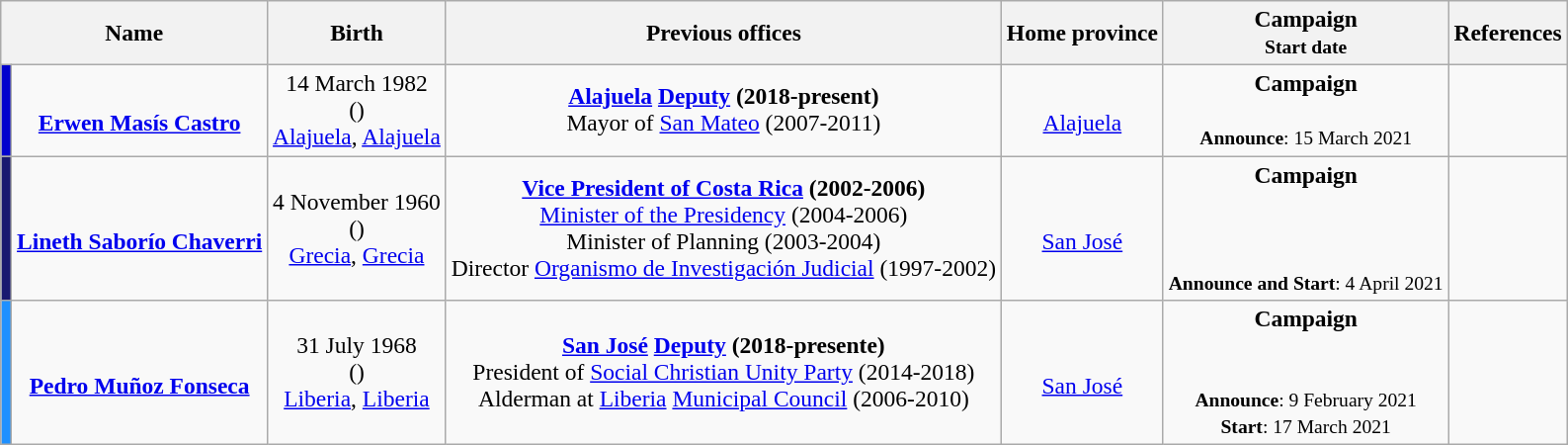<table class="wikitable sortable" style="text-align:center; font-size: 98%;">
<tr>
<th colspan=2 style="width:110px;">Name</th>
<th>Birth</th>
<th>Previous offices</th>
<th>Home province<br></th>
<th>Campaign<br><small>Start date</small></th>
<th>References</th>
</tr>
<tr>
<td bgcolor=#0000CD></td>
<td><br><strong><a href='#'>Erwen Masís Castro</a></strong></td>
<td>14 March 1982<br>()<br><a href='#'>Alajuela</a>, <a href='#'>Alajuela</a></td>
<td><strong><a href='#'>Alajuela</a> <a href='#'>Deputy</a></strong> <strong>(2018-present)</strong><br>Mayor of <a href='#'>San Mateo</a> (2007-2011)</td>
<td><br><a href='#'>Alajuela</a></td>
<td><strong>Campaign</strong><br><br><small><strong>Announce</strong>: 15 March 2021</small></td>
<td></td>
</tr>
<tr>
<td bgcolor=#191970></td>
<td><br><strong><a href='#'>Lineth Saborío Chaverri</a></strong></td>
<td>4 November 1960<br>()<br><a href='#'>Grecia</a>, <a href='#'>Grecia</a></td>
<td><strong><a href='#'>Vice President of Costa Rica</a></strong> <strong>(2002-2006)</strong><br><a href='#'>Minister of the Presidency</a> (2004-2006)<br>Minister of Planning (2003-2004)<br>Director <a href='#'>Organismo de Investigación Judicial</a> (1997-2002)</td>
<td><br><a href='#'>San José</a></td>
<td><strong>Campaign</strong><br><br><br>
<br><strong><small>Announce and Start</small></strong><small>: 4 April 2021</small></td>
<td></td>
</tr>
<tr>
<td bgcolor=#1E90FF></td>
<td><strong><br><a href='#'>Pedro Muñoz Fonseca</a></strong></td>
<td>31 July 1968<br>()<br><a href='#'>Liberia</a>, <a href='#'>Liberia</a></td>
<td><strong><a href='#'>San José</a> <a href='#'>Deputy</a></strong> <strong>(2018-presente)</strong><br>President of <a href='#'>Social Christian Unity Party</a> (2014-2018)<br>Alderman at <a href='#'>Liberia</a> <a href='#'>Municipal Council</a> (2006-2010)</td>
<td><br><a href='#'>San José</a></td>
<td><strong>Campaign</strong><br><br>

<br><small><strong>Announce</strong>: 9 February 2021<br><strong>Start</strong>: 17 March 2021</small></td>
<td></td>
</tr>
</table>
